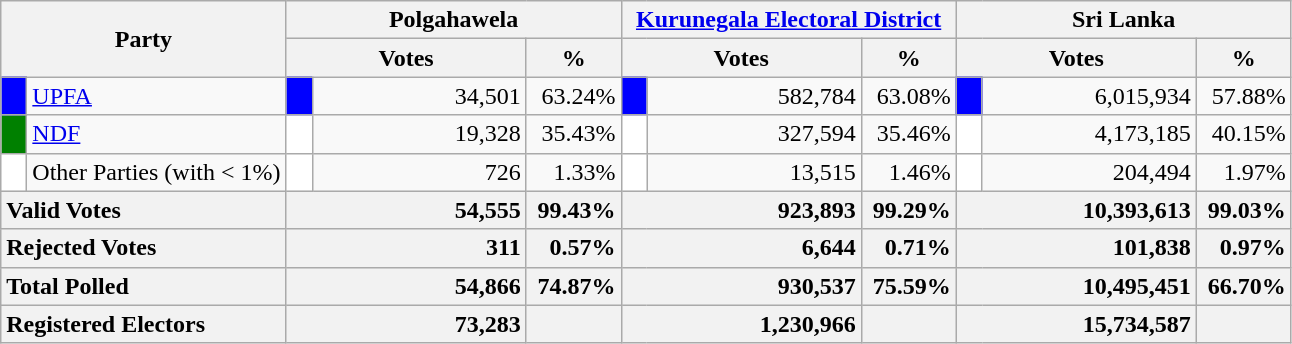<table class="wikitable">
<tr>
<th colspan="2" width="144px"rowspan="2">Party</th>
<th colspan="3" width="216px">Polgahawela</th>
<th colspan="3" width="216px"><a href='#'>Kurunegala Electoral District</a></th>
<th colspan="3" width="216px">Sri Lanka</th>
</tr>
<tr>
<th colspan="2" width="144px">Votes</th>
<th>%</th>
<th colspan="2" width="144px">Votes</th>
<th>%</th>
<th colspan="2" width="144px">Votes</th>
<th>%</th>
</tr>
<tr>
<td style="background-color:blue;" width="10px"></td>
<td style="text-align:left;"><a href='#'>UPFA</a></td>
<td style="background-color:blue;" width="10px"></td>
<td style="text-align:right;">34,501</td>
<td style="text-align:right;">63.24%</td>
<td style="background-color:blue;" width="10px"></td>
<td style="text-align:right;">582,784</td>
<td style="text-align:right;">63.08%</td>
<td style="background-color:blue;" width="10px"></td>
<td style="text-align:right;">6,015,934</td>
<td style="text-align:right;">57.88%</td>
</tr>
<tr>
<td style="background-color:green;" width="10px"></td>
<td style="text-align:left;"><a href='#'>NDF</a></td>
<td style="background-color:white;" width="10px"></td>
<td style="text-align:right;">19,328</td>
<td style="text-align:right;">35.43%</td>
<td style="background-color:white;" width="10px"></td>
<td style="text-align:right;">327,594</td>
<td style="text-align:right;">35.46%</td>
<td style="background-color:white;" width="10px"></td>
<td style="text-align:right;">4,173,185</td>
<td style="text-align:right;">40.15%</td>
</tr>
<tr>
<td style="background-color:white;" width="10px"></td>
<td style="text-align:left;">Other Parties (with < 1%)</td>
<td style="background-color:white;" width="10px"></td>
<td style="text-align:right;">726</td>
<td style="text-align:right;">1.33%</td>
<td style="background-color:white;" width="10px"></td>
<td style="text-align:right;">13,515</td>
<td style="text-align:right;">1.46%</td>
<td style="background-color:white;" width="10px"></td>
<td style="text-align:right;">204,494</td>
<td style="text-align:right;">1.97%</td>
</tr>
<tr>
<th colspan="2" width="144px"style="text-align:left;">Valid Votes</th>
<th style="text-align:right;"colspan="2" width="144px">54,555</th>
<th style="text-align:right;">99.43%</th>
<th style="text-align:right;"colspan="2" width="144px">923,893</th>
<th style="text-align:right;">99.29%</th>
<th style="text-align:right;"colspan="2" width="144px">10,393,613</th>
<th style="text-align:right;">99.03%</th>
</tr>
<tr>
<th colspan="2" width="144px"style="text-align:left;">Rejected Votes</th>
<th style="text-align:right;"colspan="2" width="144px">311</th>
<th style="text-align:right;">0.57%</th>
<th style="text-align:right;"colspan="2" width="144px">6,644</th>
<th style="text-align:right;">0.71%</th>
<th style="text-align:right;"colspan="2" width="144px">101,838</th>
<th style="text-align:right;">0.97%</th>
</tr>
<tr>
<th colspan="2" width="144px"style="text-align:left;">Total Polled</th>
<th style="text-align:right;"colspan="2" width="144px">54,866</th>
<th style="text-align:right;">74.87%</th>
<th style="text-align:right;"colspan="2" width="144px">930,537</th>
<th style="text-align:right;">75.59%</th>
<th style="text-align:right;"colspan="2" width="144px">10,495,451</th>
<th style="text-align:right;">66.70%</th>
</tr>
<tr>
<th colspan="2" width="144px"style="text-align:left;">Registered Electors</th>
<th style="text-align:right;"colspan="2" width="144px">73,283</th>
<th></th>
<th style="text-align:right;"colspan="2" width="144px">1,230,966</th>
<th></th>
<th style="text-align:right;"colspan="2" width="144px">15,734,587</th>
<th></th>
</tr>
</table>
